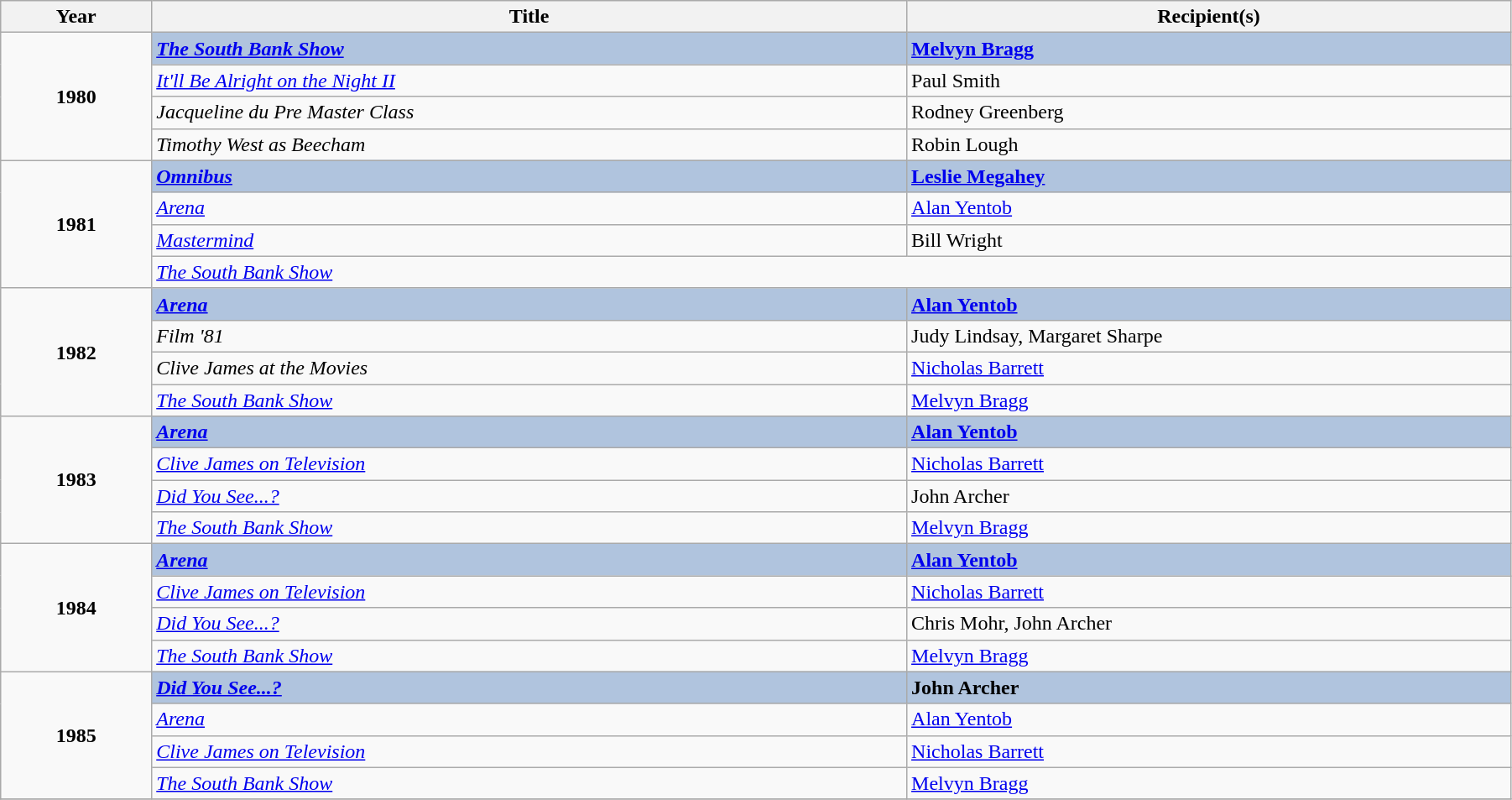<table class="wikitable" width="95%">
<tr>
<th width=5%>Year</th>
<th width=25%><strong>Title</strong></th>
<th width=20%><strong>Recipient(s)</strong></th>
</tr>
<tr>
<td rowspan="4" style="text-align:center;"><strong>1980</strong></td>
<td style="background:#B0C4DE;"><strong><em><a href='#'>The South Bank Show</a></em></strong></td>
<td style="background:#B0C4DE;"><strong><a href='#'>Melvyn Bragg</a></strong></td>
</tr>
<tr>
<td><em><a href='#'>It'll Be Alright on the Night II</a></em></td>
<td>Paul Smith</td>
</tr>
<tr>
<td><em>Jacqueline du Pre Master Class</em></td>
<td>Rodney Greenberg</td>
</tr>
<tr>
<td><em>Timothy West as Beecham</em></td>
<td>Robin Lough</td>
</tr>
<tr>
<td rowspan="4" style="text-align:center;"><strong>1981</strong></td>
<td style="background:#B0C4DE;"><strong><em><a href='#'>Omnibus</a></em></strong></td>
<td style="background:#B0C4DE;"><strong><a href='#'>Leslie Megahey</a></strong></td>
</tr>
<tr>
<td><em><a href='#'>Arena</a></em></td>
<td><a href='#'>Alan Yentob</a></td>
</tr>
<tr>
<td><em><a href='#'>Mastermind</a></em></td>
<td>Bill Wright</td>
</tr>
<tr>
<td colspan="2"><em><a href='#'>The South Bank Show</a></em></td>
</tr>
<tr>
<td rowspan="4" style="text-align:center;"><strong>1982</strong></td>
<td style="background:#B0C4DE;"><strong><em><a href='#'>Arena</a></em></strong></td>
<td style="background:#B0C4DE;"><strong><a href='#'>Alan Yentob</a></strong></td>
</tr>
<tr>
<td><em>Film '81</em></td>
<td>Judy Lindsay, Margaret Sharpe</td>
</tr>
<tr>
<td><em>Clive James at the Movies</em></td>
<td><a href='#'>Nicholas Barrett</a></td>
</tr>
<tr>
<td><em><a href='#'>The South Bank Show</a></em></td>
<td><a href='#'>Melvyn Bragg</a></td>
</tr>
<tr>
<td rowspan="4" style="text-align:center;"><strong>1983</strong></td>
<td style="background:#B0C4DE;"><strong><em><a href='#'>Arena</a></em></strong></td>
<td style="background:#B0C4DE;"><strong><a href='#'>Alan Yentob</a></strong></td>
</tr>
<tr>
<td><em><a href='#'>Clive James on Television</a></em></td>
<td><a href='#'>Nicholas Barrett</a></td>
</tr>
<tr>
<td><em><a href='#'>Did You See...?</a></em></td>
<td>John Archer</td>
</tr>
<tr>
<td><em><a href='#'>The South Bank Show</a></em></td>
<td><a href='#'>Melvyn Bragg</a></td>
</tr>
<tr>
<td rowspan="4" style="text-align:center;"><strong>1984</strong></td>
<td style="background:#B0C4DE;"><strong><em><a href='#'>Arena</a></em></strong></td>
<td style="background:#B0C4DE;"><strong><a href='#'>Alan Yentob</a></strong></td>
</tr>
<tr>
<td><em><a href='#'>Clive James on Television</a></em></td>
<td><a href='#'>Nicholas Barrett</a></td>
</tr>
<tr>
<td><em><a href='#'>Did You See...?</a></em></td>
<td>Chris Mohr, John Archer</td>
</tr>
<tr>
<td><em><a href='#'>The South Bank Show</a></em></td>
<td><a href='#'>Melvyn Bragg</a></td>
</tr>
<tr>
<td rowspan="4" style="text-align:center;"><strong>1985</strong></td>
<td style="background:#B0C4DE;"><strong><em><a href='#'>Did You See...?</a></em></strong></td>
<td style="background:#B0C4DE;"><strong>John Archer</strong></td>
</tr>
<tr>
<td><em><a href='#'>Arena</a></em></td>
<td><a href='#'>Alan Yentob</a></td>
</tr>
<tr>
<td><em><a href='#'>Clive James on Television</a></em></td>
<td><a href='#'>Nicholas Barrett</a></td>
</tr>
<tr>
<td><em><a href='#'>The South Bank Show</a></em></td>
<td><a href='#'>Melvyn Bragg</a></td>
</tr>
<tr>
</tr>
</table>
